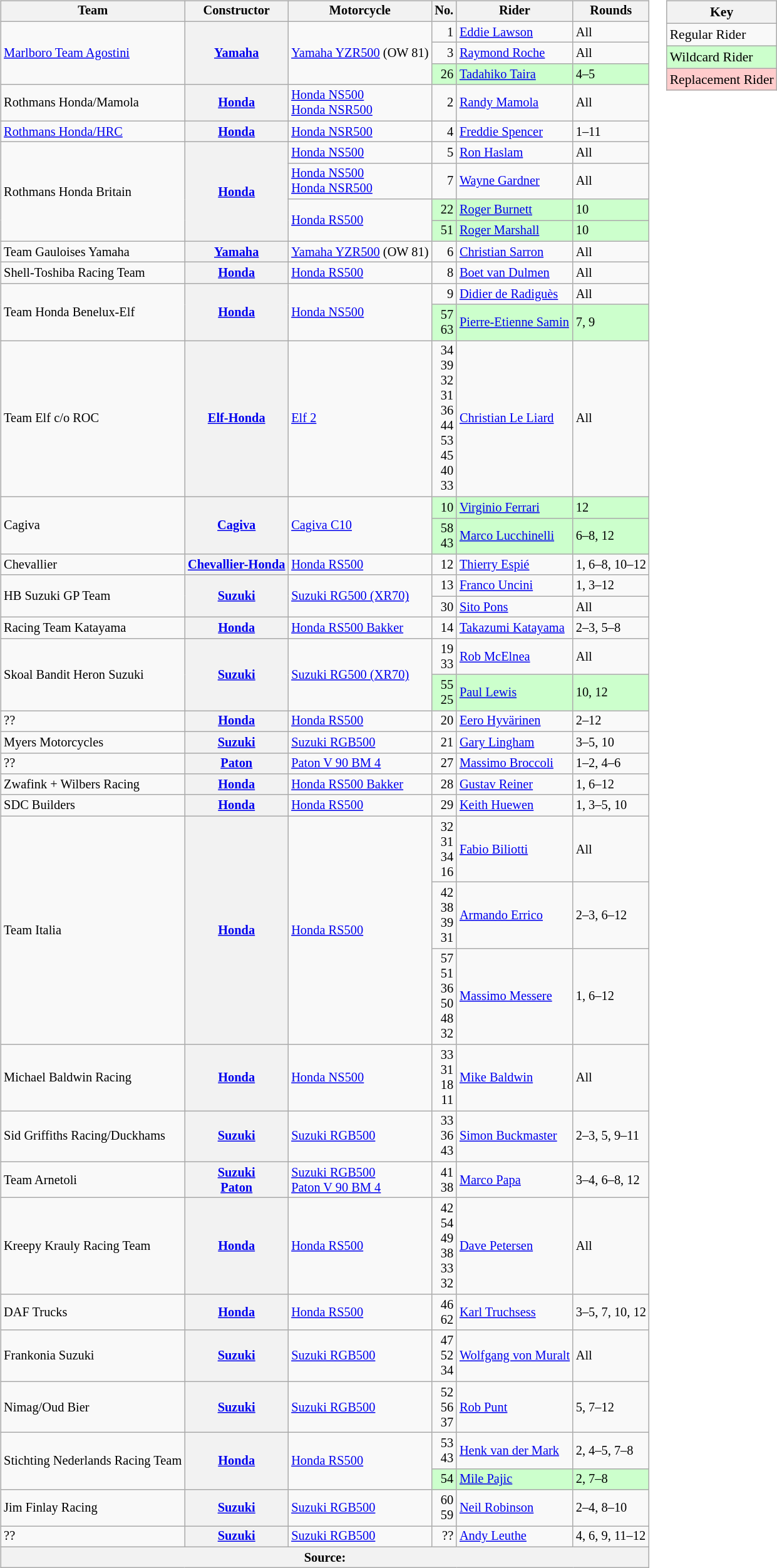<table>
<tr>
<td><br><table class="wikitable" style="font-size: 85%;">
<tr>
<th>Team</th>
<th>Constructor</th>
<th>Motorcycle</th>
<th>No.</th>
<th>Rider</th>
<th>Rounds</th>
</tr>
<tr>
<td rowspan=3><a href='#'>Marlboro Team Agostini</a></td>
<th rowspan=3><a href='#'>Yamaha</a></th>
<td rowspan=3><a href='#'>Yamaha YZR500</a> (OW 81)</td>
<td align="right">1</td>
<td> <a href='#'>Eddie Lawson</a></td>
<td>All</td>
</tr>
<tr>
<td align="right">3</td>
<td> <a href='#'>Raymond Roche</a></td>
<td>All</td>
</tr>
<tr style="background-color:#ccffcc">
<td align="right">26</td>
<td> <a href='#'>Tadahiko Taira</a></td>
<td>4–5</td>
</tr>
<tr>
<td>Rothmans Honda/Mamola</td>
<th><a href='#'>Honda</a></th>
<td><a href='#'>Honda NS500</a><br><a href='#'>Honda NSR500</a></td>
<td align="right">2</td>
<td> <a href='#'>Randy Mamola</a></td>
<td>All</td>
</tr>
<tr>
<td><a href='#'>Rothmans Honda/HRC</a></td>
<th><a href='#'>Honda</a></th>
<td><a href='#'>Honda NSR500</a></td>
<td align="right">4</td>
<td> <a href='#'>Freddie Spencer</a></td>
<td>1–11</td>
</tr>
<tr>
<td rowspan=4>Rothmans Honda Britain</td>
<th rowspan=4><a href='#'>Honda</a></th>
<td><a href='#'>Honda NS500</a></td>
<td align="right">5</td>
<td> <a href='#'>Ron Haslam</a></td>
<td>All</td>
</tr>
<tr>
<td><a href='#'>Honda NS500</a><br><a href='#'>Honda NSR500</a></td>
<td align="right">7</td>
<td> <a href='#'>Wayne Gardner</a></td>
<td>All</td>
</tr>
<tr>
<td rowspan=2><a href='#'>Honda RS500</a></td>
<td align="right" style="background-color:#ccffcc">22</td>
<td style="background-color:#ccffcc"> <a href='#'>Roger Burnett</a></td>
<td style="background-color:#ccffcc">10</td>
</tr>
<tr style="background-color:#ccffcc">
<td align="right">51</td>
<td> <a href='#'>Roger Marshall</a></td>
<td>10</td>
</tr>
<tr>
<td>Team Gauloises Yamaha</td>
<th><a href='#'>Yamaha</a></th>
<td><a href='#'>Yamaha YZR500</a> (OW 81)</td>
<td align="right">6</td>
<td> <a href='#'>Christian Sarron</a></td>
<td>All</td>
</tr>
<tr>
<td>Shell-Toshiba Racing Team</td>
<th><a href='#'>Honda</a></th>
<td><a href='#'>Honda RS500</a></td>
<td align="right">8</td>
<td> <a href='#'>Boet van Dulmen</a></td>
<td>All</td>
</tr>
<tr>
<td rowspan=2>Team Honda Benelux-Elf</td>
<th rowspan=2><a href='#'>Honda</a></th>
<td rowspan="2"><a href='#'>Honda NS500</a></td>
<td align="right">9</td>
<td> <a href='#'>Didier de Radiguès</a></td>
<td>All</td>
</tr>
<tr style="background-color:#ccffcc">
<td align="right">57<br>63</td>
<td> <a href='#'>Pierre-Etienne Samin</a></td>
<td>7, 9</td>
</tr>
<tr>
<td>Team Elf c/o ROC</td>
<th><a href='#'>Elf-Honda</a></th>
<td><a href='#'>Elf 2</a></td>
<td align="right">34<br>39<br>32<br>31<br>36<br>44<br>53<br>45<br>40<br>33</td>
<td> <a href='#'>Christian Le Liard</a></td>
<td>All</td>
</tr>
<tr>
<td rowspan=2>Cagiva</td>
<th rowspan=2><a href='#'>Cagiva</a></th>
<td rowspan=2><a href='#'>Cagiva C10</a></td>
<td align="right" style="background-color:#ccffcc">10</td>
<td style="background-color:#ccffcc"> <a href='#'>Virginio Ferrari</a></td>
<td style="background-color:#ccffcc">12</td>
</tr>
<tr style="background-color:#ccffcc">
<td align="right">58<br>43</td>
<td> <a href='#'>Marco Lucchinelli</a></td>
<td>6–8, 12</td>
</tr>
<tr>
<td>Chevallier</td>
<th><a href='#'>Chevallier-Honda</a></th>
<td><a href='#'>Honda RS500</a></td>
<td align="right">12</td>
<td> <a href='#'>Thierry Espié</a></td>
<td>1, 6–8, 10–12</td>
</tr>
<tr>
<td rowspan=2>HB Suzuki GP Team</td>
<th rowspan=2><a href='#'>Suzuki</a></th>
<td rowspan=2><a href='#'>Suzuki RG500 (XR70)</a></td>
<td align="right">13</td>
<td> <a href='#'>Franco Uncini</a></td>
<td>1, 3–12</td>
</tr>
<tr>
<td align="right">30</td>
<td> <a href='#'>Sito Pons</a></td>
<td>All</td>
</tr>
<tr>
<td>Racing Team Katayama</td>
<th><a href='#'>Honda</a></th>
<td><a href='#'>Honda RS500 Bakker</a></td>
<td align="right">14</td>
<td> <a href='#'>Takazumi Katayama</a></td>
<td>2–3, 5–8</td>
</tr>
<tr>
<td rowspan=2>Skoal Bandit Heron Suzuki</td>
<th rowspan=2><a href='#'>Suzuki</a></th>
<td rowspan=2><a href='#'>Suzuki RG500 (XR70)</a></td>
<td align="right">19<br>33</td>
<td> <a href='#'>Rob McElnea</a></td>
<td>All</td>
</tr>
<tr style="background-color:#ccffcc">
<td align="right">55<br>25</td>
<td> <a href='#'>Paul Lewis</a></td>
<td>10, 12</td>
</tr>
<tr>
<td>??</td>
<th><a href='#'>Honda</a></th>
<td><a href='#'>Honda RS500</a></td>
<td align="right">20</td>
<td> <a href='#'>Eero Hyvärinen</a></td>
<td>2–12</td>
</tr>
<tr>
<td>Myers Motorcycles</td>
<th><a href='#'>Suzuki</a></th>
<td><a href='#'>Suzuki RGB500</a></td>
<td align="right">21</td>
<td> <a href='#'>Gary Lingham</a></td>
<td>3–5, 10</td>
</tr>
<tr>
<td>??</td>
<th><a href='#'>Paton</a></th>
<td><a href='#'>Paton V 90 BM 4</a></td>
<td align="right">27</td>
<td> <a href='#'>Massimo Broccoli</a></td>
<td>1–2, 4–6</td>
</tr>
<tr>
<td>Zwafink + Wilbers Racing</td>
<th><a href='#'>Honda</a></th>
<td><a href='#'>Honda RS500 Bakker</a></td>
<td align="right">28</td>
<td> <a href='#'>Gustav Reiner</a></td>
<td>1, 6–12</td>
</tr>
<tr>
<td>SDC Builders</td>
<th><a href='#'>Honda</a></th>
<td><a href='#'>Honda RS500</a></td>
<td align="right">29</td>
<td> <a href='#'>Keith Huewen</a></td>
<td>1, 3–5, 10</td>
</tr>
<tr>
<td rowspan=3>Team Italia</td>
<th rowspan=3><a href='#'>Honda</a></th>
<td rowspan=3><a href='#'>Honda RS500</a></td>
<td align="right">32<br>31<br>34<br>16</td>
<td> <a href='#'>Fabio Biliotti</a></td>
<td>All</td>
</tr>
<tr>
<td align="right">42<br>38<br>39<br>31</td>
<td> <a href='#'>Armando Errico</a></td>
<td>2–3, 6–12</td>
</tr>
<tr>
<td align="right">57<br>51<br>36<br>50<br>48<br>32</td>
<td> <a href='#'>Massimo Messere</a></td>
<td>1, 6–12</td>
</tr>
<tr>
<td>Michael Baldwin Racing</td>
<th><a href='#'>Honda</a></th>
<td><a href='#'>Honda NS500</a></td>
<td align="right">33<br>31<br>18<br>11</td>
<td> <a href='#'>Mike Baldwin</a></td>
<td>All</td>
</tr>
<tr>
<td>Sid Griffiths Racing/Duckhams</td>
<th><a href='#'>Suzuki</a></th>
<td><a href='#'>Suzuki RGB500</a></td>
<td align="right">33<br>36<br>43</td>
<td> <a href='#'>Simon Buckmaster</a></td>
<td>2–3, 5, 9–11</td>
</tr>
<tr>
<td>Team Arnetoli</td>
<th><a href='#'>Suzuki</a><br><a href='#'>Paton</a></th>
<td><a href='#'>Suzuki RGB500</a><br><a href='#'>Paton V 90 BM 4</a></td>
<td align="right">41<br>38</td>
<td> <a href='#'>Marco Papa</a></td>
<td>3–4, 6–8, 12</td>
</tr>
<tr>
<td>Kreepy Krauly Racing Team</td>
<th><a href='#'>Honda</a></th>
<td><a href='#'>Honda RS500</a></td>
<td align="right">42<br>54<br>49<br>38<br>33<br>32</td>
<td> <a href='#'>Dave Petersen</a></td>
<td>All</td>
</tr>
<tr>
<td>DAF Trucks</td>
<th><a href='#'>Honda</a></th>
<td><a href='#'>Honda RS500</a></td>
<td align="right">46<br>62</td>
<td> <a href='#'>Karl Truchsess</a></td>
<td>3–5, 7, 10, 12</td>
</tr>
<tr>
<td>Frankonia Suzuki</td>
<th><a href='#'>Suzuki</a></th>
<td><a href='#'>Suzuki RGB500</a></td>
<td align="right">47<br>52<br>34</td>
<td> <a href='#'>Wolfgang von Muralt</a></td>
<td>All</td>
</tr>
<tr>
<td>Nimag/Oud Bier</td>
<th><a href='#'>Suzuki</a></th>
<td><a href='#'>Suzuki RGB500</a></td>
<td align="right">52<br>56<br>37</td>
<td> <a href='#'>Rob Punt</a></td>
<td>5, 7–12</td>
</tr>
<tr>
<td rowspan=2>Stichting Nederlands Racing Team</td>
<th rowspan=2><a href='#'>Honda</a></th>
<td rowspan=2><a href='#'>Honda RS500</a></td>
<td align="right">53<br>43</td>
<td> <a href='#'>Henk van der Mark</a></td>
<td>2, 4–5, 7–8</td>
</tr>
<tr style="background-color:#ccffcc">
<td align="right">54</td>
<td> <a href='#'>Mile Pajic</a></td>
<td>2, 7–8</td>
</tr>
<tr>
<td>Jim Finlay Racing</td>
<th><a href='#'>Suzuki</a></th>
<td><a href='#'>Suzuki RGB500</a></td>
<td align="right">60<br>59</td>
<td> <a href='#'>Neil Robinson</a></td>
<td>2–4, 8–10</td>
</tr>
<tr>
<td>??</td>
<th><a href='#'>Suzuki</a></th>
<td><a href='#'>Suzuki RGB500</a></td>
<td align="right">??</td>
<td> <a href='#'>Andy Leuthe</a></td>
<td>4, 6, 9, 11–12</td>
</tr>
<tr>
<th colspan=6>Source:</th>
</tr>
</table>
</td>
<td valign="top"><br><table class="wikitable" style="font-size: 90%;">
<tr>
<th colspan=2>Key</th>
</tr>
<tr>
<td>Regular Rider</td>
</tr>
<tr style="background-color:#ccffcc">
<td>Wildcard Rider</td>
</tr>
<tr style="background-color:#ffcccc">
<td>Replacement Rider</td>
</tr>
</table>
</td>
</tr>
</table>
